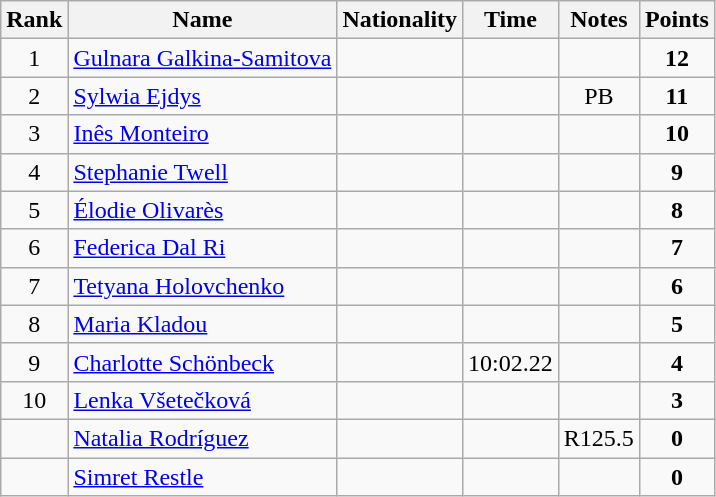<table class="wikitable sortable" style="text-align:center">
<tr>
<th>Rank</th>
<th>Name</th>
<th>Nationality</th>
<th>Time</th>
<th>Notes</th>
<th>Points</th>
</tr>
<tr>
<td>1</td>
<td align=left><a href='#'>Gulnara Galkina-Samitova</a></td>
<td align=left></td>
<td></td>
<td></td>
<td><strong>12</strong></td>
</tr>
<tr>
<td>2</td>
<td align=left><a href='#'>Sylwia Ejdys</a></td>
<td align=left></td>
<td></td>
<td>PB</td>
<td><strong>11</strong></td>
</tr>
<tr>
<td>3</td>
<td align=left><a href='#'>Inês Monteiro</a></td>
<td align=left></td>
<td></td>
<td></td>
<td><strong>10</strong></td>
</tr>
<tr>
<td>4</td>
<td align=left><a href='#'>Stephanie Twell</a></td>
<td align=left></td>
<td></td>
<td></td>
<td><strong>9</strong></td>
</tr>
<tr>
<td>5</td>
<td align=left><a href='#'>Élodie Olivarès</a></td>
<td align=left></td>
<td></td>
<td></td>
<td><strong>8</strong></td>
</tr>
<tr>
<td>6</td>
<td align=left><a href='#'>Federica Dal Ri</a></td>
<td align=left></td>
<td></td>
<td></td>
<td><strong>7</strong></td>
</tr>
<tr>
<td>7</td>
<td align=left><a href='#'>Tetyana Holovchenko</a></td>
<td align=left></td>
<td></td>
<td></td>
<td><strong>6</strong></td>
</tr>
<tr>
<td>8</td>
<td align=left><a href='#'>Maria Kladou</a></td>
<td align=left></td>
<td></td>
<td></td>
<td><strong>5</strong></td>
</tr>
<tr>
<td>9</td>
<td align=left><a href='#'>Charlotte Schönbeck</a></td>
<td align=left></td>
<td>10:02.22</td>
<td></td>
<td><strong>4</strong></td>
</tr>
<tr>
<td>10</td>
<td align=left><a href='#'>Lenka Všetečková</a></td>
<td align=left></td>
<td></td>
<td></td>
<td><strong>3</strong></td>
</tr>
<tr>
<td></td>
<td align=left><a href='#'>Natalia Rodríguez</a></td>
<td align=left></td>
<td></td>
<td>R125.5 </td>
<td><strong>0</strong></td>
</tr>
<tr>
<td></td>
<td align=left><a href='#'>Simret Restle</a></td>
<td align=left></td>
<td></td>
<td></td>
<td><strong>0</strong></td>
</tr>
</table>
